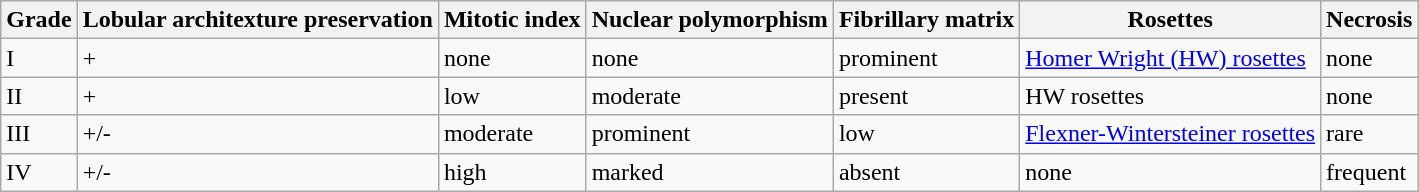<table class="wikitable">
<tr>
<th>Grade</th>
<th>Lobular architexture preservation</th>
<th>Mitotic index</th>
<th>Nuclear polymorphism</th>
<th>Fibrillary matrix</th>
<th>Rosettes</th>
<th>Necrosis</th>
</tr>
<tr>
<td>I</td>
<td>+</td>
<td>none</td>
<td>none</td>
<td>prominent</td>
<td><a href='#'>Homer Wright (HW) rosettes</a></td>
<td>none</td>
</tr>
<tr>
<td>II</td>
<td>+</td>
<td>low</td>
<td>moderate</td>
<td>present</td>
<td>HW rosettes</td>
<td>none</td>
</tr>
<tr>
<td>III</td>
<td>+/-</td>
<td>moderate</td>
<td>prominent</td>
<td>low</td>
<td><a href='#'>Flexner-Wintersteiner rosettes</a></td>
<td>rare</td>
</tr>
<tr>
<td>IV</td>
<td>+/-</td>
<td>high</td>
<td>marked</td>
<td>absent</td>
<td>none</td>
<td>frequent</td>
</tr>
</table>
